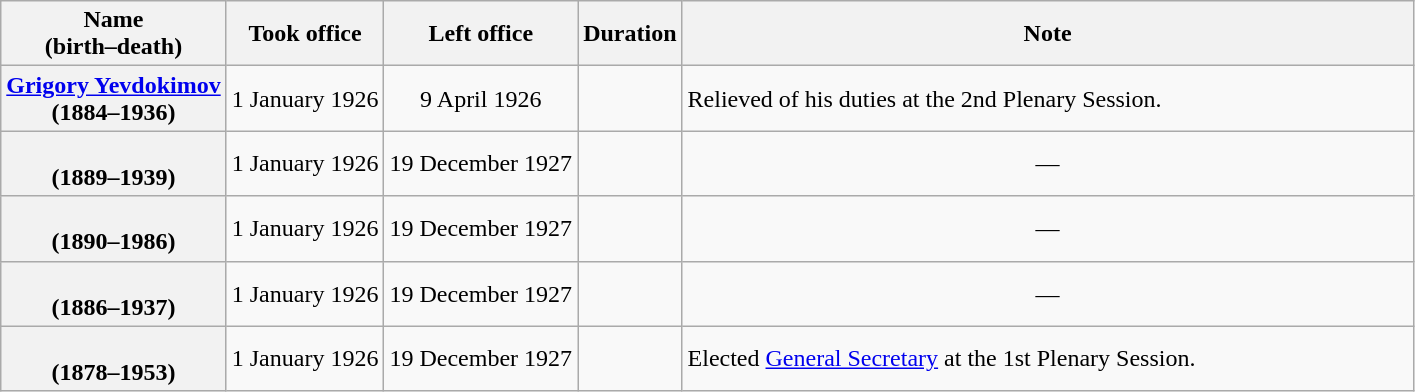<table class="wikitable plainrowheaders sortable" style="text-align:center;" border="1">
<tr>
<th scope="col">Name<br>(birth–death)</th>
<th scope="col">Took office</th>
<th scope="col">Left office</th>
<th scope="col">Duration</th>
<th scope="col" style="width:30em;">Note</th>
</tr>
<tr>
<th scope="row"><a href='#'>Grigory Yevdokimov</a><br>(1884–1936)</th>
<td>1 January 1926</td>
<td>9 April 1926</td>
<td></td>
<td align="left">Relieved of his duties at the 2nd Plenary Session.</td>
</tr>
<tr>
<th scope="row"><br>(1889–1939)</th>
<td>1 January 1926</td>
<td>19 December 1927</td>
<td></td>
<td>—</td>
</tr>
<tr>
<th scope="row"><br>(1890–1986)</th>
<td>1 January 1926</td>
<td>19 December 1927</td>
<td></td>
<td>—</td>
</tr>
<tr>
<th scope="row"><br>(1886–1937)</th>
<td>1 January 1926</td>
<td>19 December 1927</td>
<td></td>
<td>—</td>
</tr>
<tr>
<th scope="row"><br>(1878–1953)</th>
<td>1 January 1926</td>
<td>19 December 1927</td>
<td></td>
<td align="left">Elected <a href='#'>General Secretary</a> at the 1st Plenary Session.</td>
</tr>
</table>
